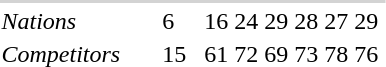<table>
<tr>
</tr>
<tr>
</tr>
<tr>
</tr>
<tr>
</tr>
<tr>
</tr>
<tr>
</tr>
<tr>
</tr>
<tr>
</tr>
<tr>
</tr>
<tr>
</tr>
<tr>
</tr>
<tr>
</tr>
<tr>
</tr>
<tr>
</tr>
<tr>
</tr>
<tr>
</tr>
<tr>
</tr>
<tr>
</tr>
<tr>
</tr>
<tr>
</tr>
<tr>
</tr>
<tr>
</tr>
<tr>
</tr>
<tr>
</tr>
<tr>
</tr>
<tr>
</tr>
<tr>
</tr>
<tr>
</tr>
<tr>
</tr>
<tr>
</tr>
<tr>
</tr>
<tr>
</tr>
<tr>
</tr>
<tr>
</tr>
<tr>
</tr>
<tr>
</tr>
<tr>
</tr>
<tr>
</tr>
<tr>
</tr>
<tr>
</tr>
<tr>
</tr>
<tr>
<td colspan=30 bgcolor=lightgray></td>
</tr>
<tr>
<td align=left><em>Nations</em></td>
<td></td>
<td></td>
<td></td>
<td></td>
<td></td>
<td></td>
<td>6</td>
<td></td>
<td></td>
<td>16</td>
<td>24</td>
<td>29</td>
<td>28</td>
<td>27</td>
<td>29</td>
<td></td>
</tr>
<tr>
<td align=left><em>Competitors</em></td>
<td></td>
<td></td>
<td></td>
<td></td>
<td></td>
<td></td>
<td>15</td>
<td></td>
<td></td>
<td>61</td>
<td>72</td>
<td>69</td>
<td>73</td>
<td>78</td>
<td>76</td>
<td></td>
</tr>
<tr>
</tr>
</table>
